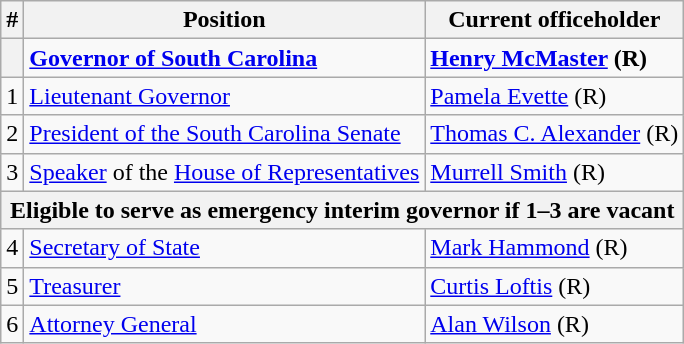<table class=wikitable>
<tr>
<th>#</th>
<th>Position</th>
<th>Current officeholder</th>
</tr>
<tr>
<th></th>
<td><strong><a href='#'>Governor of South Carolina</a></strong></td>
<td><strong><a href='#'>Henry McMaster</a> (R)</strong></td>
</tr>
<tr>
<td>1</td>
<td><a href='#'>Lieutenant Governor</a></td>
<td><a href='#'>Pamela Evette</a> (R)</td>
</tr>
<tr>
<td>2</td>
<td><a href='#'>President of the South Carolina Senate</a></td>
<td><a href='#'>Thomas C. Alexander</a> (R)</td>
</tr>
<tr>
<td>3</td>
<td><a href='#'>Speaker</a> of the <a href='#'>House of Representatives</a></td>
<td><a href='#'>Murrell Smith</a> (R)</td>
</tr>
<tr>
<th colspan=3>Eligible to serve as emergency interim governor if 1–3 are vacant</th>
</tr>
<tr>
<td>4</td>
<td><a href='#'>Secretary of State</a></td>
<td><a href='#'>Mark Hammond</a> (R)</td>
</tr>
<tr>
<td>5</td>
<td><a href='#'>Treasurer</a></td>
<td><a href='#'>Curtis Loftis</a> (R)</td>
</tr>
<tr>
<td>6</td>
<td><a href='#'>Attorney General</a></td>
<td><a href='#'>Alan Wilson</a> (R)</td>
</tr>
</table>
